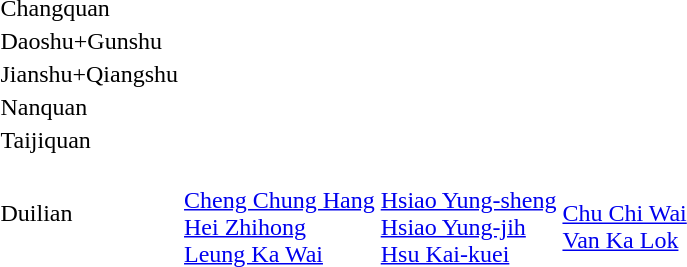<table>
<tr>
<td>Changquan</td>
<td></td>
<td></td>
<td></td>
</tr>
<tr>
<td>Daoshu+Gunshu</td>
<td></td>
<td></td>
<td></td>
</tr>
<tr>
<td>Jianshu+Qiangshu</td>
<td></td>
<td></td>
<td></td>
</tr>
<tr>
<td>Nanquan</td>
<td></td>
<td></td>
<td></td>
</tr>
<tr>
<td>Taijiquan</td>
<td></td>
<td></td>
<td></td>
</tr>
<tr>
<td>Duilian</td>
<td><br><a href='#'>Cheng Chung Hang</a><br><a href='#'>Hei Zhihong</a><br><a href='#'>Leung Ka Wai</a></td>
<td><br><a href='#'>Hsiao Yung-sheng</a><br><a href='#'>Hsiao Yung-jih</a><br><a href='#'>Hsu Kai-kuei</a></td>
<td><br><a href='#'>Chu Chi Wai</a><br><a href='#'>Van Ka Lok</a></td>
</tr>
</table>
